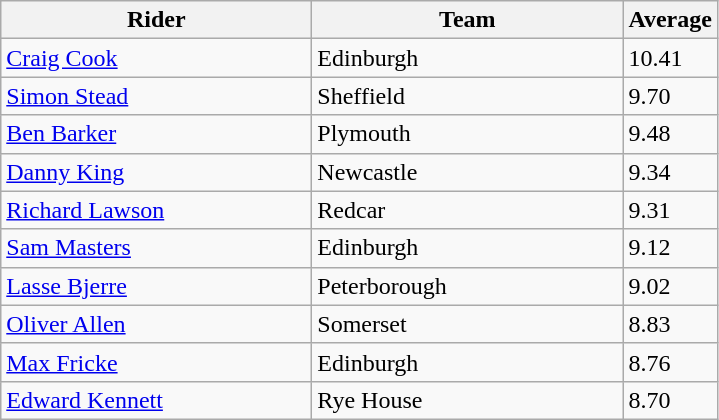<table class="wikitable" style="font-size: 100%">
<tr>
<th width=200>Rider</th>
<th width=200>Team</th>
<th width=40>Average</th>
</tr>
<tr>
<td align="left"> <a href='#'>Craig Cook</a></td>
<td>Edinburgh</td>
<td>10.41</td>
</tr>
<tr>
<td align="left"> <a href='#'>Simon Stead</a></td>
<td>Sheffield</td>
<td>9.70</td>
</tr>
<tr>
<td align="left"> <a href='#'>Ben Barker</a></td>
<td>Plymouth</td>
<td>9.48</td>
</tr>
<tr>
<td align="left"> <a href='#'>Danny King</a></td>
<td>Newcastle</td>
<td>9.34</td>
</tr>
<tr>
<td align="left"> <a href='#'>Richard Lawson</a></td>
<td>Redcar</td>
<td>9.31</td>
</tr>
<tr>
<td align="left"> <a href='#'>Sam Masters</a></td>
<td>Edinburgh</td>
<td>9.12</td>
</tr>
<tr>
<td align="left"> <a href='#'>Lasse Bjerre</a></td>
<td>Peterborough</td>
<td>9.02</td>
</tr>
<tr>
<td align="left"> <a href='#'>Oliver Allen</a></td>
<td>Somerset</td>
<td>8.83</td>
</tr>
<tr>
<td align="left"> <a href='#'>Max Fricke</a></td>
<td>Edinburgh</td>
<td>8.76</td>
</tr>
<tr>
<td align="left"> <a href='#'>Edward Kennett</a></td>
<td>Rye House</td>
<td>8.70</td>
</tr>
</table>
